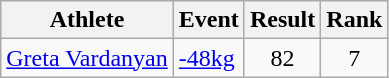<table class="wikitable">
<tr>
<th>Athlete</th>
<th>Event</th>
<th>Result</th>
<th>Rank</th>
</tr>
<tr align=center>
<td align=left><a href='#'>Greta Vardanyan</a></td>
<td align=left><a href='#'>-48kg</a></td>
<td>82</td>
<td>7</td>
</tr>
</table>
